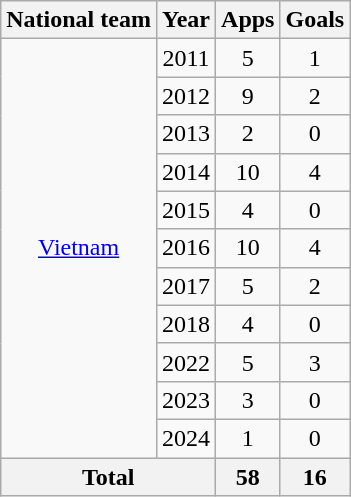<table class="wikitable" style="text-align:center">
<tr>
<th>National team</th>
<th>Year</th>
<th>Apps</th>
<th>Goals</th>
</tr>
<tr>
<td rowspan=11><a href='#'>Vietnam</a></td>
<td>2011</td>
<td>5</td>
<td>1</td>
</tr>
<tr>
<td>2012</td>
<td>9</td>
<td>2</td>
</tr>
<tr>
<td>2013</td>
<td>2</td>
<td>0</td>
</tr>
<tr>
<td>2014</td>
<td>10</td>
<td>4</td>
</tr>
<tr>
<td>2015</td>
<td>4</td>
<td>0</td>
</tr>
<tr>
<td>2016</td>
<td>10</td>
<td>4</td>
</tr>
<tr>
<td>2017</td>
<td>5</td>
<td>2</td>
</tr>
<tr>
<td>2018</td>
<td>4</td>
<td>0</td>
</tr>
<tr>
<td>2022</td>
<td>5</td>
<td>3</td>
</tr>
<tr>
<td>2023</td>
<td>3</td>
<td>0</td>
</tr>
<tr>
<td>2024</td>
<td>1</td>
<td>0</td>
</tr>
<tr>
<th colspan=2>Total</th>
<th>58</th>
<th>16</th>
</tr>
</table>
